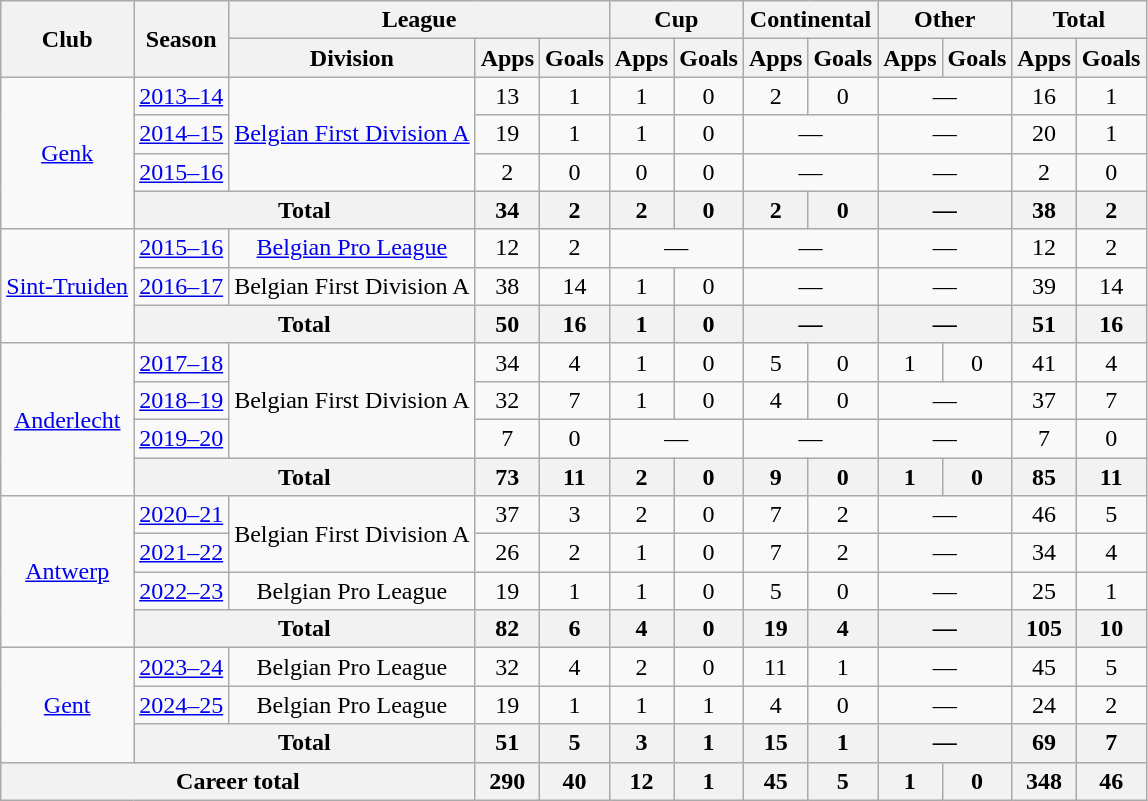<table class="wikitable" style="text-align:center">
<tr>
<th rowspan="2">Club</th>
<th rowspan="2">Season</th>
<th colspan="3">League</th>
<th colspan="2">Cup</th>
<th colspan="2">Continental</th>
<th colspan="2">Other</th>
<th colspan="2">Total</th>
</tr>
<tr>
<th>Division</th>
<th>Apps</th>
<th>Goals</th>
<th>Apps</th>
<th>Goals</th>
<th>Apps</th>
<th>Goals</th>
<th>Apps</th>
<th>Goals</th>
<th>Apps</th>
<th>Goals</th>
</tr>
<tr>
<td rowspan="4"><a href='#'>Genk</a></td>
<td><a href='#'>2013–14</a></td>
<td rowspan="3"><a href='#'>Belgian First Division A</a></td>
<td>13</td>
<td>1</td>
<td>1</td>
<td>0</td>
<td>2</td>
<td>0</td>
<td colspan="2">—</td>
<td>16</td>
<td>1</td>
</tr>
<tr>
<td><a href='#'>2014–15</a></td>
<td>19</td>
<td>1</td>
<td>1</td>
<td>0</td>
<td colspan="2">—</td>
<td colspan="2">—</td>
<td>20</td>
<td>1</td>
</tr>
<tr>
<td><a href='#'>2015–16</a></td>
<td>2</td>
<td>0</td>
<td>0</td>
<td>0</td>
<td colspan="2">—</td>
<td colspan="2">—</td>
<td>2</td>
<td>0</td>
</tr>
<tr>
<th colspan="2">Total</th>
<th>34</th>
<th>2</th>
<th>2</th>
<th>0</th>
<th>2</th>
<th>0</th>
<th colspan="2">—</th>
<th>38</th>
<th>2</th>
</tr>
<tr>
<td rowspan="3"><a href='#'>Sint-Truiden</a></td>
<td><a href='#'>2015–16</a></td>
<td><a href='#'>Belgian Pro League</a></td>
<td>12</td>
<td>2</td>
<td colspan="2">—</td>
<td colspan="2">—</td>
<td colspan="2">—</td>
<td>12</td>
<td>2</td>
</tr>
<tr>
<td><a href='#'>2016–17</a></td>
<td>Belgian First Division A</td>
<td>38</td>
<td>14</td>
<td>1</td>
<td>0</td>
<td colspan="2">—</td>
<td colspan="2">—</td>
<td>39</td>
<td>14</td>
</tr>
<tr>
<th colspan="2">Total</th>
<th>50</th>
<th>16</th>
<th>1</th>
<th>0</th>
<th colspan="2">—</th>
<th colspan="2">—</th>
<th>51</th>
<th>16</th>
</tr>
<tr>
<td rowspan="4"><a href='#'>Anderlecht</a></td>
<td><a href='#'>2017–18</a></td>
<td rowspan="3">Belgian First Division A</td>
<td>34</td>
<td>4</td>
<td>1</td>
<td>0</td>
<td>5</td>
<td>0</td>
<td>1</td>
<td>0</td>
<td>41</td>
<td>4</td>
</tr>
<tr>
<td><a href='#'>2018–19</a></td>
<td>32</td>
<td>7</td>
<td>1</td>
<td>0</td>
<td>4</td>
<td>0</td>
<td colspan="2">—</td>
<td>37</td>
<td>7</td>
</tr>
<tr>
<td><a href='#'>2019–20</a></td>
<td>7</td>
<td>0</td>
<td colspan="2">—</td>
<td colspan="2">—</td>
<td colspan="2">—</td>
<td>7</td>
<td>0</td>
</tr>
<tr>
<th colspan="2">Total</th>
<th>73</th>
<th>11</th>
<th>2</th>
<th>0</th>
<th>9</th>
<th>0</th>
<th>1</th>
<th>0</th>
<th>85</th>
<th>11</th>
</tr>
<tr>
<td rowspan="4"><a href='#'>Antwerp</a></td>
<td><a href='#'>2020–21</a></td>
<td rowspan="2">Belgian First Division A</td>
<td>37</td>
<td>3</td>
<td>2</td>
<td>0</td>
<td>7</td>
<td>2</td>
<td colspan="2">—</td>
<td>46</td>
<td>5</td>
</tr>
<tr>
<td><a href='#'>2021–22</a></td>
<td>26</td>
<td>2</td>
<td>1</td>
<td>0</td>
<td>7</td>
<td>2</td>
<td colspan="2">—</td>
<td>34</td>
<td>4</td>
</tr>
<tr>
<td><a href='#'>2022–23</a></td>
<td>Belgian Pro League</td>
<td>19</td>
<td>1</td>
<td>1</td>
<td>0</td>
<td>5</td>
<td>0</td>
<td colspan="2">—</td>
<td>25</td>
<td>1</td>
</tr>
<tr>
<th colspan="2">Total</th>
<th>82</th>
<th>6</th>
<th>4</th>
<th>0</th>
<th>19</th>
<th>4</th>
<th colspan="2">—</th>
<th>105</th>
<th>10</th>
</tr>
<tr>
<td rowspan="3"><a href='#'>Gent</a></td>
<td><a href='#'>2023–24</a></td>
<td>Belgian Pro League</td>
<td>32</td>
<td>4</td>
<td>2</td>
<td>0</td>
<td>11</td>
<td>1</td>
<td colspan="2">—</td>
<td>45</td>
<td>5</td>
</tr>
<tr>
<td><a href='#'>2024–25</a></td>
<td>Belgian Pro League</td>
<td>19</td>
<td>1</td>
<td>1</td>
<td>1</td>
<td>4</td>
<td>0</td>
<td colspan="2">—</td>
<td>24</td>
<td>2</td>
</tr>
<tr>
<th colspan="2">Total</th>
<th>51</th>
<th>5</th>
<th>3</th>
<th>1</th>
<th>15</th>
<th>1</th>
<th colspan="2">—</th>
<th>69</th>
<th>7</th>
</tr>
<tr>
<th colspan="3">Career total</th>
<th>290</th>
<th>40</th>
<th>12</th>
<th>1</th>
<th>45</th>
<th>5</th>
<th>1</th>
<th>0</th>
<th>348</th>
<th>46</th>
</tr>
</table>
